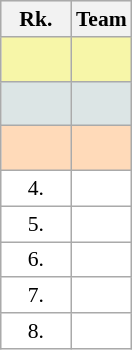<table class="wikitable" style="border:1px solid #aaa; font-size:90%;">
<tr style="background:#e4e4e4;">
<th style="border-bottom:1px solid #aaa; width:40px;">Rk.</th>
<th style="border-bottom:1px solid #aaa;">Team</th>
</tr>
<tr style="background:#f7f6a8;">
<td style="text-align:center; height:23px;"></td>
<td><strong></strong></td>
</tr>
<tr style="background:#dce5e5;">
<td style="text-align:center; height:23px;"></td>
<td></td>
</tr>
<tr style="background:#ffdab9;">
<td style="text-align:center; height:23px;"></td>
<td></td>
</tr>
<tr style="background:#fff;">
<td style="text-align:center;">4.</td>
<td></td>
</tr>
<tr style="background:#fff;">
<td style="text-align:center;">5.</td>
<td></td>
</tr>
<tr style="background:#fff;">
<td style="text-align:center;">6.</td>
<td></td>
</tr>
<tr style="background:#fff;">
<td style="text-align:center;">7.</td>
<td></td>
</tr>
<tr style="background:#fff;">
<td style="text-align:center;">8.</td>
<td></td>
</tr>
</table>
